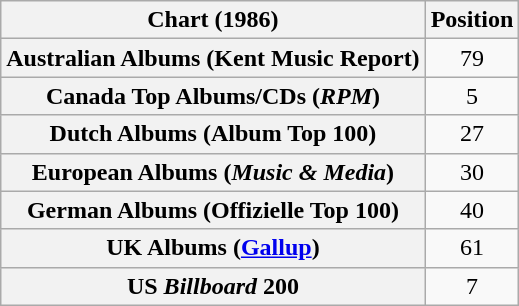<table class="wikitable sortable plainrowheaders" style="text-align:center">
<tr>
<th scope="col">Chart (1986)</th>
<th scope="col">Position</th>
</tr>
<tr>
<th scope="row">Australian Albums (Kent Music Report)</th>
<td>79</td>
</tr>
<tr>
<th scope="row">Canada Top Albums/CDs (<em>RPM</em>)</th>
<td>5</td>
</tr>
<tr>
<th scope="row">Dutch Albums (Album Top 100)</th>
<td>27</td>
</tr>
<tr>
<th scope="row">European Albums (<em>Music & Media</em>)</th>
<td>30</td>
</tr>
<tr>
<th scope="row">German Albums (Offizielle Top 100)</th>
<td>40</td>
</tr>
<tr>
<th scope="row">UK Albums (<a href='#'>Gallup</a>)</th>
<td>61</td>
</tr>
<tr>
<th scope="row">US <em>Billboard</em> 200</th>
<td>7</td>
</tr>
</table>
